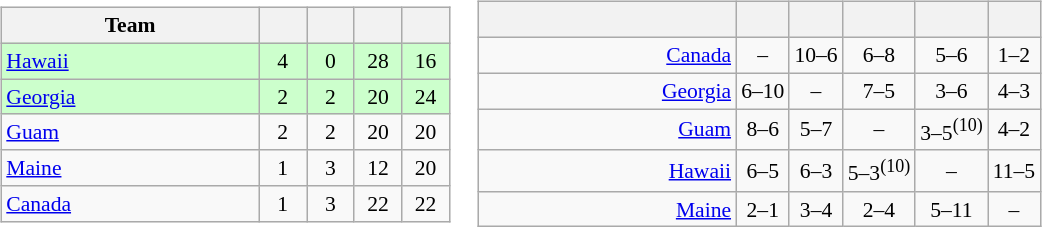<table>
<tr>
<td><br><table class="wikitable" style="text-align: center; font-size: 90%;">
<tr>
<th width=165>Team</th>
<th width=25></th>
<th width=25></th>
<th width=25></th>
<th width=25></th>
</tr>
<tr bgcolor="#ccffcc">
<td align="left"> <a href='#'>Hawaii</a></td>
<td>4</td>
<td>0</td>
<td>28</td>
<td>16</td>
</tr>
<tr bgcolor="#ccffcc">
<td align="left"> <a href='#'>Georgia</a></td>
<td>2</td>
<td>2</td>
<td>20</td>
<td>24</td>
</tr>
<tr>
<td align="left"> <a href='#'>Guam</a></td>
<td>2</td>
<td>2</td>
<td>20</td>
<td>20</td>
</tr>
<tr>
<td align="left"> <a href='#'>Maine</a></td>
<td>1</td>
<td>3</td>
<td>12</td>
<td>20</td>
</tr>
<tr>
<td align="left"> <a href='#'>Canada</a></td>
<td>1</td>
<td>3</td>
<td>22</td>
<td>22</td>
</tr>
</table>
</td>
<td><br><table class="wikitable" style="text-align:center; font-size:90%;">
<tr>
<th width=165> </th>
<th></th>
<th></th>
<th></th>
<th></th>
<th></th>
</tr>
<tr>
<td style="text-align:right;"><a href='#'>Canada</a> </td>
<td>–</td>
<td>10–6</td>
<td>6–8</td>
<td>5–6</td>
<td>1–2</td>
</tr>
<tr>
<td style="text-align:right;"><a href='#'>Georgia</a> </td>
<td>6–10</td>
<td>–</td>
<td>7–5</td>
<td>3–6</td>
<td>4–3</td>
</tr>
<tr>
<td style="text-align:right;"><a href='#'>Guam</a> </td>
<td>8–6</td>
<td>5–7</td>
<td>–</td>
<td>3–5<sup>(10)</sup></td>
<td>4–2</td>
</tr>
<tr>
<td style="text-align:right;"><a href='#'>Hawaii</a> </td>
<td>6–5</td>
<td>6–3</td>
<td>5–3<sup>(10)</sup></td>
<td>–</td>
<td>11–5</td>
</tr>
<tr>
<td style="text-align:right;"><a href='#'>Maine</a> </td>
<td>2–1</td>
<td>3–4</td>
<td>2–4</td>
<td>5–11</td>
<td>–</td>
</tr>
</table>
</td>
</tr>
</table>
